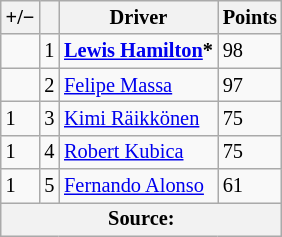<table class="wikitable" style="font-size: 85%;">
<tr>
<th scope="col">+/−</th>
<th scope="col"></th>
<th scope="col">Driver</th>
<th scope="col">Points</th>
</tr>
<tr>
<td></td>
<td align="center">1</td>
<td> <strong><a href='#'>Lewis Hamilton</a>*</strong></td>
<td>98</td>
</tr>
<tr>
<td></td>
<td align="center">2</td>
<td> <a href='#'>Felipe Massa</a></td>
<td>97</td>
</tr>
<tr>
<td> 1</td>
<td align="center">3</td>
<td> <a href='#'>Kimi Räikkönen</a></td>
<td>75</td>
</tr>
<tr>
<td> 1</td>
<td align="center">4</td>
<td> <a href='#'>Robert Kubica</a></td>
<td>75</td>
</tr>
<tr>
<td> 1</td>
<td align="center">5</td>
<td> <a href='#'>Fernando Alonso</a></td>
<td>61</td>
</tr>
<tr>
<th colspan=4>Source:</th>
</tr>
</table>
